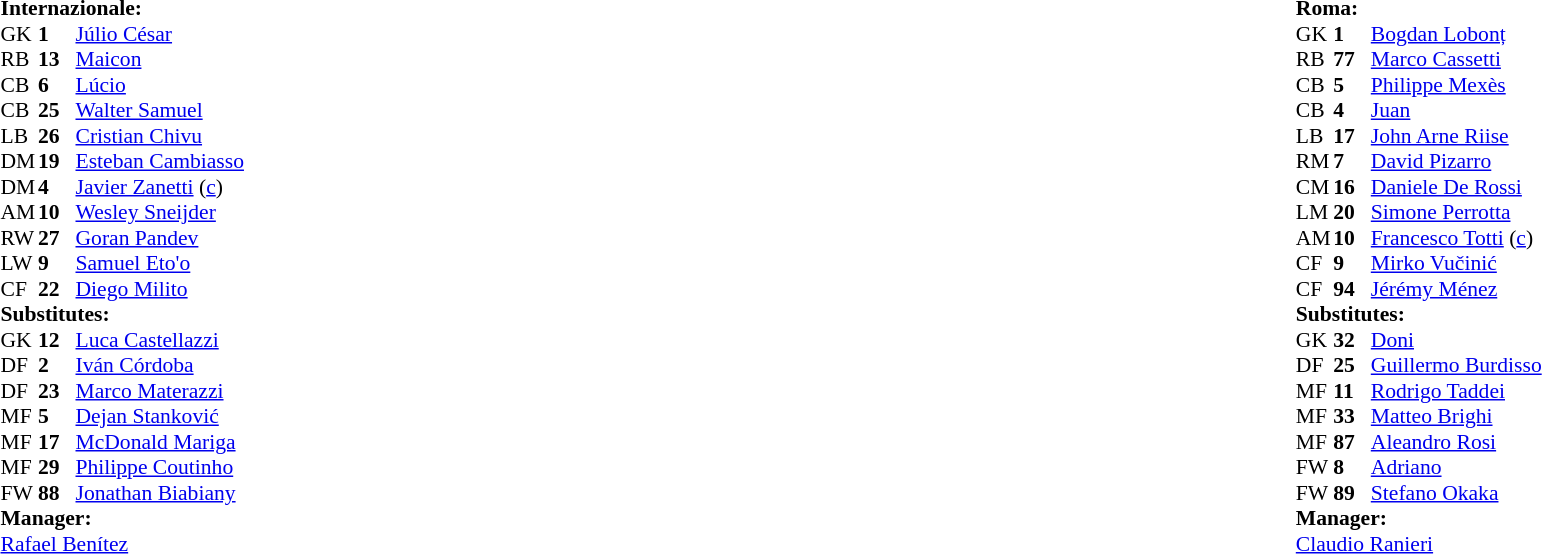<table width="100%">
<tr>
<td valign="top" width="50%"><br><table style="font-size: 90%" cellspacing="0" cellpadding="0">
<tr>
<td colspan="4"><strong>Internazionale:</strong></td>
</tr>
<tr>
<th width=25></th>
<th width=25></th>
</tr>
<tr>
<td>GK</td>
<td><strong>1</strong></td>
<td> <a href='#'>Júlio César</a></td>
</tr>
<tr>
<td>RB</td>
<td><strong>13</strong></td>
<td> <a href='#'>Maicon</a></td>
</tr>
<tr>
<td>CB</td>
<td><strong>6</strong></td>
<td> <a href='#'>Lúcio</a></td>
</tr>
<tr>
<td>CB</td>
<td><strong>25</strong></td>
<td> <a href='#'>Walter Samuel</a></td>
<td></td>
</tr>
<tr>
<td>LB</td>
<td><strong>26</strong></td>
<td> <a href='#'>Cristian Chivu</a></td>
</tr>
<tr>
<td>DM</td>
<td><strong>19</strong></td>
<td> <a href='#'>Esteban Cambiasso</a></td>
<td></td>
</tr>
<tr>
<td>DM</td>
<td><strong>4</strong></td>
<td> <a href='#'>Javier Zanetti</a> (<a href='#'>c</a>)</td>
<td></td>
<td></td>
</tr>
<tr>
<td>AM</td>
<td><strong>10</strong></td>
<td> <a href='#'>Wesley Sneijder</a></td>
<td></td>
<td></td>
</tr>
<tr>
<td>RW</td>
<td><strong>27</strong></td>
<td> <a href='#'>Goran Pandev</a></td>
<td></td>
<td></td>
</tr>
<tr>
<td>LW</td>
<td><strong>9</strong></td>
<td> <a href='#'>Samuel Eto'o</a></td>
</tr>
<tr>
<td>CF</td>
<td><strong>22</strong></td>
<td> <a href='#'>Diego Milito</a></td>
</tr>
<tr>
<td colspan=3><strong>Substitutes:</strong></td>
</tr>
<tr>
<td>GK</td>
<td><strong>12</strong></td>
<td> <a href='#'>Luca Castellazzi</a></td>
</tr>
<tr>
<td>DF</td>
<td><strong>2</strong></td>
<td> <a href='#'>Iván Córdoba</a></td>
</tr>
<tr>
<td>DF</td>
<td><strong>23</strong></td>
<td> <a href='#'>Marco Materazzi</a></td>
<td></td>
<td></td>
</tr>
<tr>
<td>MF</td>
<td><strong>5</strong></td>
<td> <a href='#'>Dejan Stanković</a></td>
<td></td>
<td></td>
</tr>
<tr>
<td>MF</td>
<td><strong>17</strong></td>
<td> <a href='#'>McDonald Mariga</a></td>
<td></td>
<td></td>
</tr>
<tr>
<td>MF</td>
<td><strong>29</strong></td>
<td> <a href='#'>Philippe Coutinho</a></td>
</tr>
<tr>
<td>FW</td>
<td><strong>88</strong></td>
<td> <a href='#'>Jonathan Biabiany</a></td>
</tr>
<tr>
<td colspan=3><strong>Manager:</strong></td>
</tr>
<tr>
<td colspan=4> <a href='#'>Rafael Benítez</a></td>
</tr>
</table>
</td>
<td valign="top"></td>
<td valign="top" width="50%"><br><table style="font-size: 90%" cellspacing="0" cellpadding="0" align=center>
<tr>
<td colspan="4"><strong>Roma:</strong></td>
</tr>
<tr>
<th width=25></th>
<th width=25></th>
</tr>
<tr>
<td>GK</td>
<td><strong>1</strong></td>
<td> <a href='#'>Bogdan Lobonț</a></td>
</tr>
<tr>
<td>RB</td>
<td><strong>77</strong></td>
<td> <a href='#'>Marco Cassetti</a></td>
</tr>
<tr>
<td>CB</td>
<td><strong>5</strong></td>
<td> <a href='#'>Philippe Mexès</a></td>
<td></td>
</tr>
<tr>
<td>CB</td>
<td><strong>4</strong></td>
<td> <a href='#'>Juan</a></td>
</tr>
<tr>
<td>LB</td>
<td><strong>17</strong></td>
<td> <a href='#'>John Arne Riise</a></td>
</tr>
<tr>
<td>RM</td>
<td><strong>7</strong></td>
<td> <a href='#'>David Pizarro</a></td>
<td></td>
<td></td>
</tr>
<tr>
<td>CM</td>
<td><strong>16</strong></td>
<td> <a href='#'>Daniele De Rossi</a></td>
</tr>
<tr>
<td>LM</td>
<td><strong>20</strong></td>
<td> <a href='#'>Simone Perrotta</a></td>
<td></td>
</tr>
<tr>
<td>AM</td>
<td><strong>10</strong></td>
<td> <a href='#'>Francesco Totti</a> (<a href='#'>c</a>)</td>
</tr>
<tr>
<td>CF</td>
<td><strong>9</strong></td>
<td> <a href='#'>Mirko Vučinić</a></td>
<td></td>
<td></td>
</tr>
<tr>
<td>CF</td>
<td><strong>94</strong></td>
<td> <a href='#'>Jérémy Ménez</a></td>
<td></td>
<td></td>
</tr>
<tr>
<td colspan=3><strong>Substitutes:</strong></td>
</tr>
<tr>
<td>GK</td>
<td><strong>32</strong></td>
<td> <a href='#'>Doni</a></td>
</tr>
<tr>
<td>DF</td>
<td><strong>25</strong></td>
<td> <a href='#'>Guillermo Burdisso</a></td>
</tr>
<tr>
<td>MF</td>
<td><strong>11</strong></td>
<td> <a href='#'>Rodrigo Taddei</a></td>
<td></td>
<td></td>
</tr>
<tr>
<td>MF</td>
<td><strong>33</strong></td>
<td> <a href='#'>Matteo Brighi</a></td>
</tr>
<tr>
<td>MF</td>
<td><strong>87</strong></td>
<td> <a href='#'>Aleandro Rosi</a></td>
</tr>
<tr>
<td>FW</td>
<td><strong>8</strong></td>
<td> <a href='#'>Adriano</a></td>
<td></td>
<td></td>
</tr>
<tr>
<td>FW</td>
<td><strong>89</strong></td>
<td> <a href='#'>Stefano Okaka</a></td>
<td></td>
<td></td>
</tr>
<tr>
<td colspan=3><strong>Manager:</strong></td>
</tr>
<tr>
<td colspan=4> <a href='#'>Claudio Ranieri</a></td>
</tr>
</table>
</td>
</tr>
</table>
